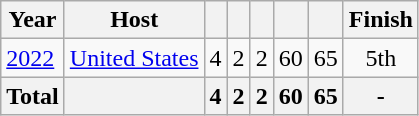<table class="wikitable" style="text-align: center;">
<tr>
<th>Year</th>
<th>Host</th>
<th></th>
<th></th>
<th></th>
<th></th>
<th></th>
<th>Finish</th>
</tr>
<tr>
<td align=left><a href='#'>2022</a></td>
<td><a href='#'>United States</a></td>
<td>4</td>
<td>2</td>
<td>2</td>
<td>60</td>
<td>65</td>
<td>5th</td>
</tr>
<tr>
<th>Total</th>
<th></th>
<th>4</th>
<th>2</th>
<th>2</th>
<th>60</th>
<th>65</th>
<th>-</th>
</tr>
</table>
